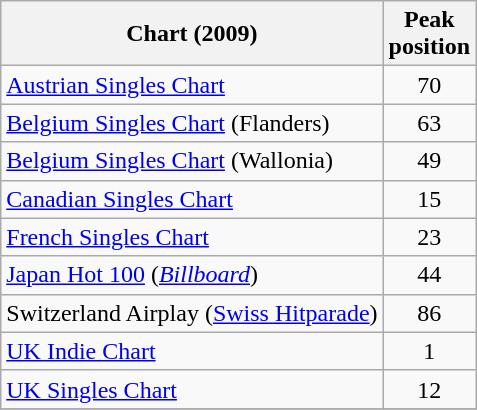<table class="wikitable sortable">
<tr>
<th>Chart (2009)</th>
<th>Peak<br>position</th>
</tr>
<tr>
<td align="left"><a href='#'>Austrian Singles Chart</a></td>
<td style="text-align:center;">70</td>
</tr>
<tr>
<td align="left"><a href='#'>Belgium Singles Chart</a> (Flanders)</td>
<td style="text-align:center;">63</td>
</tr>
<tr>
<td align="left"><a href='#'>Belgium Singles Chart</a> (Wallonia)</td>
<td style="text-align:center;">49</td>
</tr>
<tr>
<td align="left"><a href='#'>Canadian Singles Chart</a></td>
<td style="text-align:center;">15</td>
</tr>
<tr>
<td align="left"><a href='#'>French Singles Chart</a></td>
<td style="text-align:center;">23</td>
</tr>
<tr>
<td align="left"><a href='#'>Japan Hot 100</a> (<a href='#'><em>Billboard</em></a>)</td>
<td style="text-align:center;">44</td>
</tr>
<tr>
<td align="left">Switzerland Airplay (<a href='#'>Swiss Hitparade</a>)</td>
<td style="text-align:center;">86</td>
</tr>
<tr>
<td align="left"><a href='#'>UK Indie Chart</a></td>
<td style="text-align:center;">1</td>
</tr>
<tr>
<td align="left"><a href='#'>UK Singles Chart</a></td>
<td style="text-align:center;">12</td>
</tr>
<tr>
</tr>
</table>
